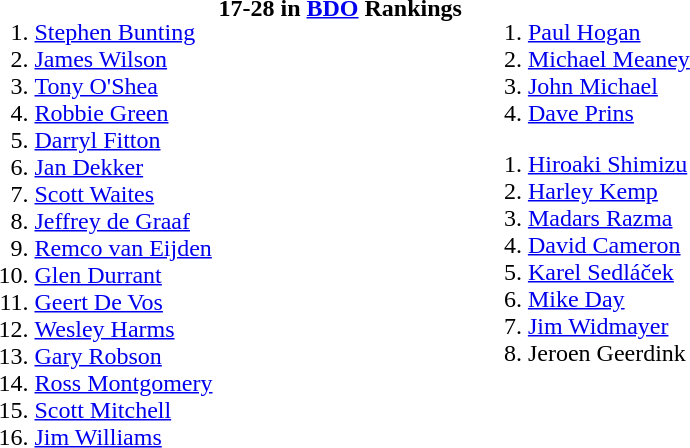<table>
<tr style="vertical-align: top;">
<td><br><ol><li> <a href='#'>Stephen Bunting</a></li><li> <a href='#'>James Wilson</a></li><li> <a href='#'>Tony O'Shea</a></li><li> <a href='#'>Robbie Green</a></li><li> <a href='#'>Darryl Fitton</a></li><li> <a href='#'>Jan Dekker</a></li><li> <a href='#'>Scott Waites</a></li><li> <a href='#'>Jeffrey de Graaf</a></li><li> <a href='#'>Remco van Eijden</a></li><li> <a href='#'>Glen Durrant</a></li><li> <a href='#'>Geert De Vos</a></li><li> <a href='#'>Wesley Harms</a></li><li> <a href='#'>Gary Robson</a></li><li> <a href='#'>Ross Montgomery</a></li><li> <a href='#'>Scott Mitchell</a></li><li> <a href='#'>Jim Williams</a></li></ol></td>
<td><br><strong>17-28 in <a href='#'>BDO</a> Rankings</strong>
</td>
<td><br><ol><li> <a href='#'>Paul Hogan</a></li><li> <a href='#'>Michael Meaney</a></li><li> <a href='#'>John Michael</a></li><li> <a href='#'>Dave Prins</a></li></ol><ol><li> <a href='#'>Hiroaki Shimizu</a></li><li> <a href='#'>Harley Kemp</a></li><li> <a href='#'>Madars Razma</a></li><li> <a href='#'>David Cameron</a></li><li> <a href='#'>Karel Sedláček</a></li><li> <a href='#'>Mike Day</a></li><li> <a href='#'>Jim Widmayer</a></li><li> Jeroen Geerdink</li></ol></td>
</tr>
</table>
